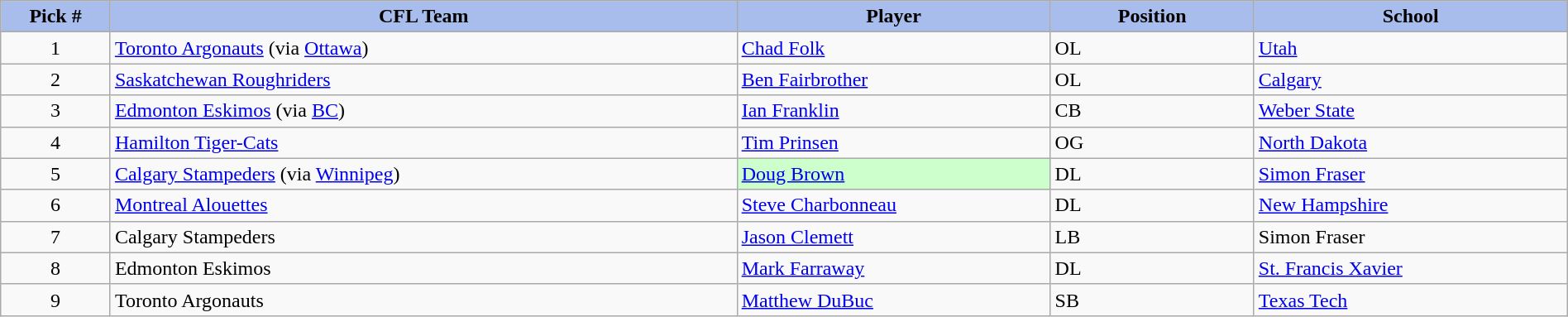<table class="wikitable" style="width: 100%">
<tr>
<th style="background:#A8BDEC;" width=7%>Pick #</th>
<th width=40% style="background:#A8BDEC;">CFL Team</th>
<th width=20% style="background:#A8BDEC;">Player</th>
<th width=13% style="background:#A8BDEC;">Position</th>
<th width=20% style="background:#A8BDEC;">School</th>
</tr>
<tr>
<td align=center>1</td>
<td><a href='#'>Toronto Argonauts</a> (via <a href='#'>Ottawa</a>)</td>
<td><a href='#'>Chad Folk</a></td>
<td>OL</td>
<td><a href='#'>Utah</a></td>
</tr>
<tr>
<td align=center>2</td>
<td><a href='#'>Saskatchewan Roughriders</a></td>
<td><a href='#'>Ben Fairbrother</a></td>
<td>OL</td>
<td><a href='#'>Calgary</a></td>
</tr>
<tr>
<td align=center>3</td>
<td><a href='#'>Edmonton Eskimos</a> (via <a href='#'>BC</a>)</td>
<td><a href='#'>Ian Franklin</a></td>
<td>CB</td>
<td><a href='#'>Weber State</a></td>
</tr>
<tr>
<td align=center>4</td>
<td><a href='#'>Hamilton Tiger-Cats</a></td>
<td><a href='#'>Tim Prinsen</a></td>
<td>OG</td>
<td><a href='#'>North Dakota</a></td>
</tr>
<tr>
<td align=center>5</td>
<td><a href='#'>Calgary Stampeders</a> (via <a href='#'>Winnipeg</a>)</td>
<td bgcolor="#CCFFCC"><a href='#'>Doug Brown</a></td>
<td>DL</td>
<td><a href='#'>Simon Fraser</a></td>
</tr>
<tr>
<td align=center>6</td>
<td><a href='#'>Montreal Alouettes</a></td>
<td><a href='#'>Steve Charbonneau</a></td>
<td>DL</td>
<td><a href='#'>New Hampshire</a></td>
</tr>
<tr>
<td align=center>7</td>
<td>Calgary Stampeders</td>
<td><a href='#'>Jason Clemett</a></td>
<td>LB</td>
<td>Simon Fraser</td>
</tr>
<tr>
<td align=center>8</td>
<td>Edmonton Eskimos</td>
<td><a href='#'>Mark Farraway</a></td>
<td>DL</td>
<td><a href='#'>St. Francis Xavier</a></td>
</tr>
<tr>
<td align=center>9</td>
<td>Toronto Argonauts</td>
<td><a href='#'>Matthew DuBuc</a></td>
<td>SB</td>
<td><a href='#'>Texas Tech</a></td>
</tr>
</table>
